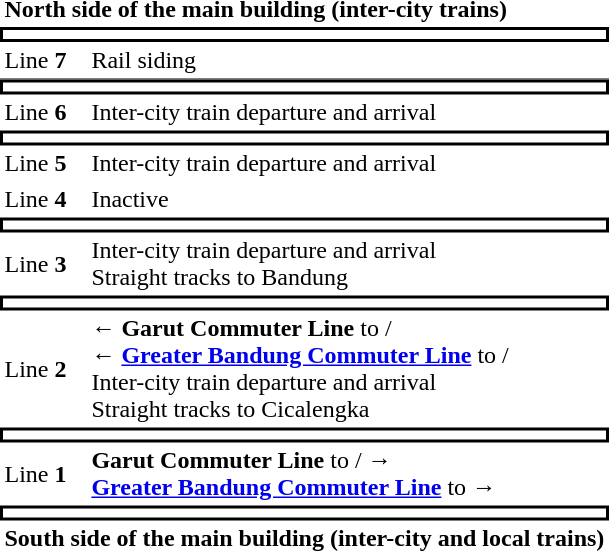<table cellpadding="3" cellspacing="0">
<tr>
<td colspan="2" align="center"> </td>
</tr>
<tr>
<td colspan="2"><strong>North side of the main building (inter-city trains)</strong></td>
</tr>
<tr>
<td colspan="2" style="text-align:center; border-top:solid 2px black;border-left:solid 2px black;border-right:solid 2px black;border-bottom:solid 2px black;"></td>
</tr>
<tr>
<td style="border-bottom:solid 1px gray;">Line <strong>7</strong></td>
<td style="border-bottom:solid 1px gray;">Rail siding</td>
</tr>
<tr>
<td colspan="2" style="text-align:center; border-top:solid 2px black;border-left:solid 2px black;border-right:solid 2px black;border-bottom:solid 2px black;"></td>
</tr>
<tr>
<td>Line <strong>6</strong></td>
<td> Inter-city train departure and arrival</td>
</tr>
<tr>
<td colspan="2" style="text-align:center; border-top:solid 2px black;border-left:solid 2px black;border-right:solid 2px black;border-bottom:solid 2px black;"></td>
</tr>
<tr>
<td>Line <strong>5</strong></td>
<td> Inter-city train departure and arrival</td>
</tr>
<tr>
<td>Line <strong>4</strong></td>
<td>Inactive</td>
</tr>
<tr>
<td colspan="2" style="text-align:center; border-top:solid 2px black;border-left:solid 2px black;border-right:solid 2px black;border-bottom:solid 2px black;"></td>
</tr>
<tr>
<td>Line <strong>3</strong></td>
<td> Inter-city train departure and arrival<br>Straight tracks to Bandung</td>
</tr>
<tr>
<td colspan="2" style="text-align:center; border-top:solid 2px black;border-left:solid 2px black;border-right:solid 2px black;border-bottom:solid 2px black;"></td>
</tr>
<tr>
<td>Line <strong>2</strong></td>
<td>←   <strong>Garut Commuter Line</strong> to /<br>←   <strong><a href='#'>Greater Bandung Commuter Line</a></strong> to /<br> Inter-city train departure and arrival<br>Straight tracks to Cicalengka</td>
</tr>
<tr>
<td colspan="2" style="text-align:center; border-top:solid 2px black;border-left:solid 2px black;border-right:solid 2px black;border-bottom:solid 2px black;"></td>
</tr>
<tr>
<td>Line <strong>1</strong></td>
<td> <strong>Garut Commuter Line</strong> to /  →<br> <strong><a href='#'>Greater Bandung Commuter Line</a></strong> to   →</td>
</tr>
<tr>
<td colspan="2" style="text-align:center; border-top:solid 2px black;border-left:solid 2px black;border-right:solid 2px black;border-bottom:solid 2px black;"></td>
</tr>
<tr>
<td colspan="2"><strong>South side of the main building (inter-city and local trains)</strong></td>
</tr>
</table>
